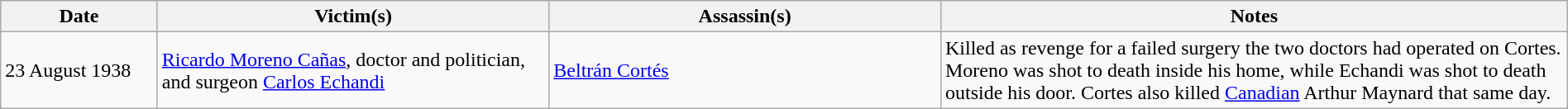<table class="wikitable sortable" style="width:100%">
<tr>
<th style="width:10%">Date</th>
<th style="width:25%">Victim(s)</th>
<th style="width:25%">Assassin(s)</th>
<th style="width:40%">Notes</th>
</tr>
<tr>
<td>23 August 1938</td>
<td><a href='#'>Ricardo Moreno Cañas</a>, doctor and politician, and surgeon <a href='#'>Carlos Echandi</a></td>
<td><a href='#'>Beltrán Cortés</a></td>
<td>Killed as revenge for a failed surgery the two doctors had operated on Cortes. Moreno was shot to death inside his home, while Echandi was shot to death outside his door. Cortes also killed <a href='#'>Canadian</a> Arthur Maynard that same day.</td>
</tr>
</table>
